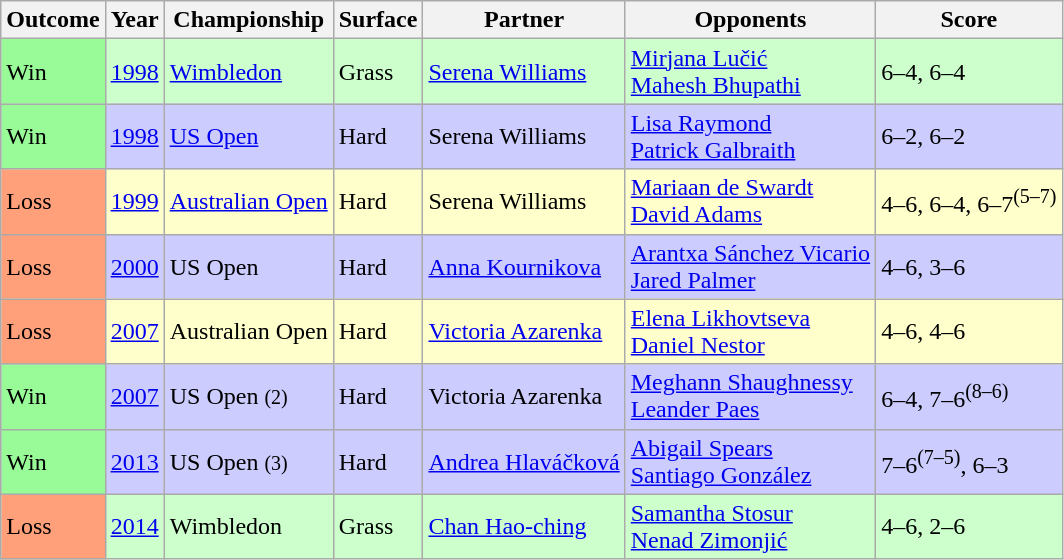<table class="sortable wikitable">
<tr>
<th>Outcome</th>
<th>Year</th>
<th>Championship</th>
<th>Surface</th>
<th>Partner</th>
<th>Opponents</th>
<th class="unsortable">Score</th>
</tr>
<tr bgcolor=CCFFCC>
<td bgcolor=98fb98>Win</td>
<td><a href='#'>1998</a></td>
<td><a href='#'>Wimbledon</a></td>
<td>Grass</td>
<td> <a href='#'>Serena Williams</a></td>
<td> <a href='#'>Mirjana Lučić</a><br> <a href='#'>Mahesh Bhupathi</a></td>
<td>6–4, 6–4</td>
</tr>
<tr bgcolor=CCCCFF>
<td bgcolor=98fb98>Win</td>
<td><a href='#'>1998</a></td>
<td><a href='#'>US Open</a></td>
<td>Hard</td>
<td> Serena Williams</td>
<td> <a href='#'>Lisa Raymond</a><br> <a href='#'>Patrick Galbraith</a></td>
<td>6–2, 6–2</td>
</tr>
<tr bgcolor=FFFFCC>
<td bgcolor=FFA07A>Loss</td>
<td><a href='#'>1999</a></td>
<td><a href='#'>Australian Open</a></td>
<td>Hard</td>
<td> Serena Williams</td>
<td> <a href='#'>Mariaan de Swardt</a><br> <a href='#'>David Adams</a></td>
<td>4–6, 6–4, 6–7<sup>(5–7)</sup></td>
</tr>
<tr bgcolor=CCCCFF>
<td bgcolor=FFA07A>Loss</td>
<td><a href='#'>2000</a></td>
<td>US Open</td>
<td>Hard</td>
<td> <a href='#'>Anna Kournikova</a></td>
<td> <a href='#'>Arantxa Sánchez Vicario</a><br> <a href='#'>Jared Palmer</a></td>
<td>4–6, 3–6</td>
</tr>
<tr bgcolor=FFFFCC>
<td bgcolor=FFA07A>Loss</td>
<td><a href='#'>2007</a></td>
<td>Australian Open</td>
<td>Hard</td>
<td> <a href='#'>Victoria Azarenka</a></td>
<td> <a href='#'>Elena Likhovtseva</a><br> <a href='#'>Daniel Nestor</a></td>
<td>4–6, 4–6</td>
</tr>
<tr bgcolor=CCCCFF>
<td bgcolor=98fb98>Win</td>
<td><a href='#'>2007</a></td>
<td>US Open <small>(2)</small></td>
<td>Hard</td>
<td> Victoria Azarenka</td>
<td> <a href='#'>Meghann Shaughnessy</a><br> <a href='#'>Leander Paes</a></td>
<td>6–4, 7–6<sup>(8–6)</sup></td>
</tr>
<tr bgcolor=CCCCFF>
<td bgcolor=98fb98>Win</td>
<td><a href='#'>2013</a></td>
<td>US Open <small>(3)</small></td>
<td>Hard</td>
<td> <a href='#'>Andrea Hlaváčková</a></td>
<td> <a href='#'>Abigail Spears</a><br> <a href='#'>Santiago González</a></td>
<td>7–6<sup>(7–5)</sup>, 6–3</td>
</tr>
<tr bgcolor=CCFFCC>
<td bgcolor=FFA07A>Loss</td>
<td><a href='#'>2014</a></td>
<td>Wimbledon</td>
<td>Grass</td>
<td> <a href='#'>Chan Hao-ching</a></td>
<td> <a href='#'>Samantha Stosur</a><br> <a href='#'>Nenad Zimonjić</a></td>
<td>4–6, 2–6</td>
</tr>
</table>
